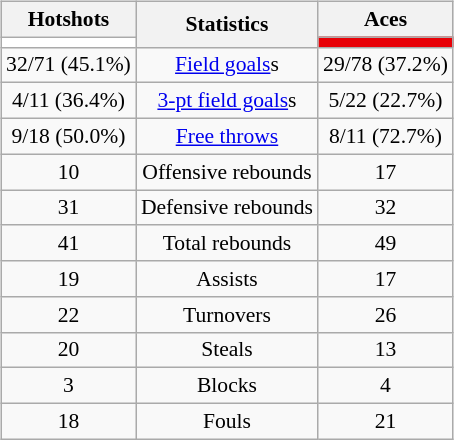<table style="width:100%;">
<tr>
<td valign=top align=right width=33%><br>


















</td>
<td style="vertical-align:top; align:center; width:33%;"><br><br>
<table class="wikitable" style="font-size:90%; text-align:center; margin:auto;" align=center>
<tr>
<th>Hotshots</th>
<th rowspan=2>Statistics</th>
<th>Aces</th>
</tr>
<tr>
<td style="background:white;"></td>
<td style="background:#e80006;"></td>
</tr>
<tr>
<td>32/71 (45.1%)</td>
<td><a href='#'>Field goals</a>s</td>
<td>29/78 (37.2%)</td>
</tr>
<tr>
<td>4/11 (36.4%)</td>
<td><a href='#'>3-pt field goals</a>s</td>
<td>5/22 (22.7%)</td>
</tr>
<tr>
<td>9/18 (50.0%)</td>
<td><a href='#'>Free throws</a></td>
<td>8/11 (72.7%)</td>
</tr>
<tr>
<td>10</td>
<td>Offensive rebounds</td>
<td>17</td>
</tr>
<tr>
<td>31</td>
<td>Defensive rebounds</td>
<td>32</td>
</tr>
<tr>
<td>41</td>
<td>Total rebounds</td>
<td>49</td>
</tr>
<tr>
<td>19</td>
<td>Assists</td>
<td>17</td>
</tr>
<tr>
<td>22</td>
<td>Turnovers</td>
<td>26</td>
</tr>
<tr>
<td>20</td>
<td>Steals</td>
<td>13</td>
</tr>
<tr>
<td>3</td>
<td>Blocks</td>
<td>4</td>
</tr>
<tr>
<td>18</td>
<td>Fouls</td>
<td>21</td>
</tr>
</table>
</td>
<td style="vertical-align:top; align:left; width:33%;"><br>

















</td>
</tr>
</table>
